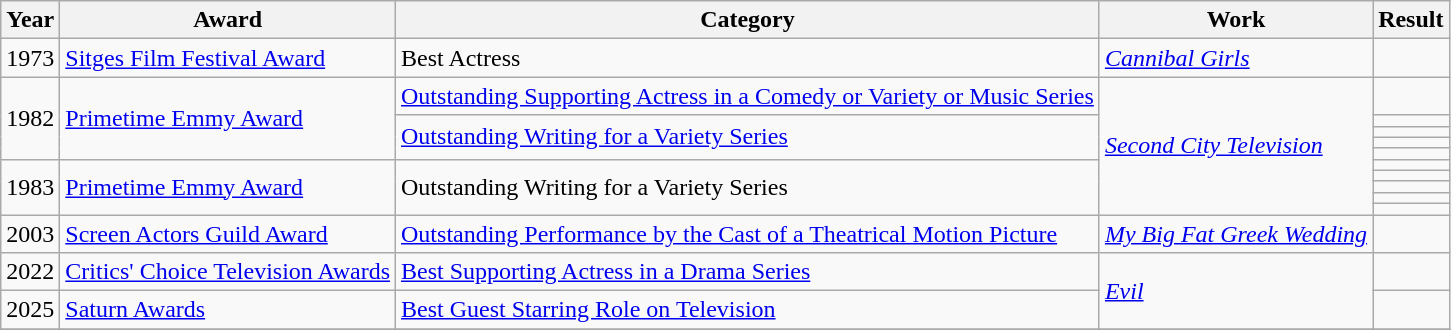<table class="wikitable sortable">
<tr>
<th>Year</th>
<th>Award</th>
<th>Category</th>
<th>Work</th>
<th>Result</th>
</tr>
<tr>
<td style="text-align:center;">1973</td>
<td><a href='#'>Sitges Film Festival Award</a></td>
<td>Best Actress</td>
<td><em><a href='#'>Cannibal Girls</a></em></td>
<td></td>
</tr>
<tr>
<td rowspan="5" style="text-align:center;">1982</td>
<td rowspan="5"><a href='#'>Primetime Emmy Award</a></td>
<td><a href='#'>Outstanding Supporting Actress in a Comedy or Variety or Music Series</a></td>
<td rowspan="10"><em><a href='#'>Second City Television</a></em></td>
<td></td>
</tr>
<tr>
<td rowspan="4"><a href='#'>Outstanding Writing for a Variety Series</a></td>
<td></td>
</tr>
<tr>
<td></td>
</tr>
<tr>
<td></td>
</tr>
<tr>
<td></td>
</tr>
<tr>
<td rowspan="5" style="text-align:center;">1983</td>
<td rowspan="5"><a href='#'>Primetime Emmy Award</a></td>
<td rowspan="5">Outstanding Writing for a Variety Series</td>
<td></td>
</tr>
<tr>
<td></td>
</tr>
<tr>
<td></td>
</tr>
<tr>
<td></td>
</tr>
<tr>
<td></td>
</tr>
<tr>
<td style="text-align:center;">2003</td>
<td><a href='#'>Screen Actors Guild Award</a></td>
<td><a href='#'>Outstanding Performance by the Cast of a Theatrical Motion Picture</a></td>
<td><em><a href='#'>My Big Fat Greek Wedding</a></em></td>
<td></td>
</tr>
<tr>
<td style="text-align:center;">2022</td>
<td><a href='#'>Critics' Choice Television Awards</a></td>
<td><a href='#'>Best Supporting Actress in a Drama Series</a></td>
<td rowspan="2"><em><a href='#'>Evil</a></em></td>
<td></td>
</tr>
<tr>
<td style="text-align:center;">2025</td>
<td><a href='#'>Saturn Awards</a></td>
<td><a href='#'>Best Guest Starring Role on Television</a></td>
<td></td>
</tr>
<tr>
</tr>
</table>
